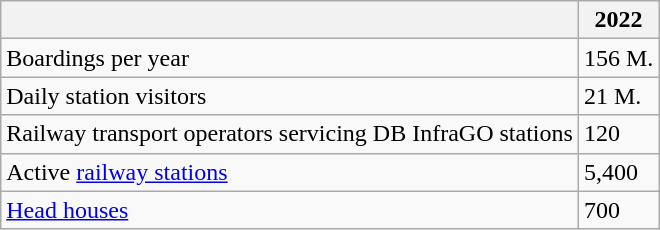<table class="wikitable sortable mw-collapsible">
<tr>
<th></th>
<th>2022</th>
</tr>
<tr>
<td>Boardings per year</td>
<td>156 M.</td>
</tr>
<tr>
<td>Daily station visitors</td>
<td>21 M.</td>
</tr>
<tr>
<td>Railway transport operators servicing DB InfraGO stations</td>
<td>120</td>
</tr>
<tr>
<td>Active <a href='#'>railway stations</a></td>
<td>5,400</td>
</tr>
<tr>
<td><a href='#'>Head houses</a></td>
<td>700</td>
</tr>
</table>
